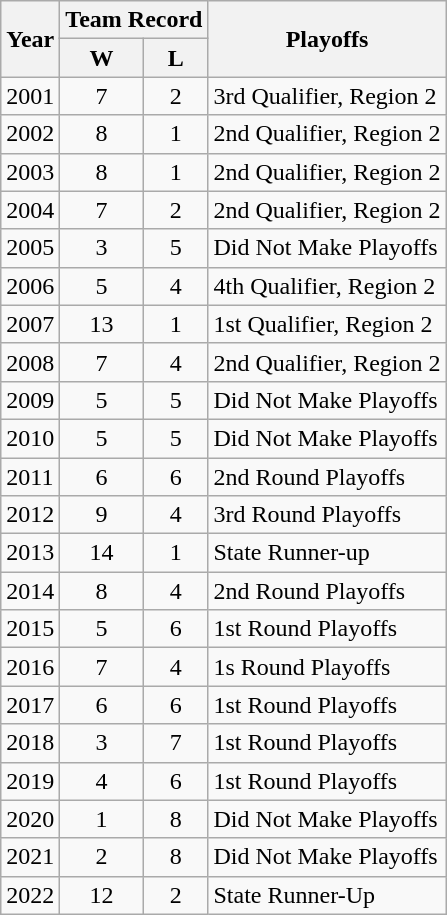<table class="wikitable" style="text-align: center">
<tr>
<th rowspan="2">Year</th>
<th colspan="2">Team Record</th>
<th rowspan="2">Playoffs</th>
</tr>
<tr>
<th>W</th>
<th>L</th>
</tr>
<tr>
<td align=left>2001</td>
<td>7</td>
<td>2</td>
<td align=left>3rd Qualifier, Region 2</td>
</tr>
<tr>
<td align=left>2002</td>
<td>8</td>
<td>1</td>
<td align=left>2nd Qualifier, Region 2</td>
</tr>
<tr>
<td align=left>2003</td>
<td>8</td>
<td>1</td>
<td align=left>2nd Qualifier, Region 2</td>
</tr>
<tr>
<td align=left>2004</td>
<td>7</td>
<td>2</td>
<td align=left>2nd Qualifier, Region 2</td>
</tr>
<tr>
<td align=left>2005</td>
<td>3</td>
<td>5</td>
<td align=left>Did Not Make Playoffs</td>
</tr>
<tr>
<td align=left>2006</td>
<td>5</td>
<td>4</td>
<td align=left>4th Qualifier, Region 2</td>
</tr>
<tr>
<td align=left>2007</td>
<td>13</td>
<td>1</td>
<td align=left>1st Qualifier, Region 2</td>
</tr>
<tr>
<td align=left>2008</td>
<td>7</td>
<td>4</td>
<td align=left>2nd Qualifier, Region 2</td>
</tr>
<tr>
<td align=left>2009</td>
<td>5</td>
<td>5</td>
<td align=left>Did Not Make Playoffs</td>
</tr>
<tr>
<td align=left>2010</td>
<td>5</td>
<td>5</td>
<td align=left>Did Not Make Playoffs</td>
</tr>
<tr>
<td align=left>2011</td>
<td>6</td>
<td>6</td>
<td align=left>2nd Round Playoffs</td>
</tr>
<tr>
<td align=left>2012</td>
<td>9</td>
<td>4</td>
<td align=left>3rd Round Playoffs</td>
</tr>
<tr>
<td align=left>2013</td>
<td>14</td>
<td>1</td>
<td align=left>State Runner-up</td>
</tr>
<tr>
<td align=left>2014</td>
<td>8</td>
<td>4</td>
<td align=left>2nd Round Playoffs</td>
</tr>
<tr>
<td align=left>2015</td>
<td>5</td>
<td>6</td>
<td align=left>1st Round Playoffs</td>
</tr>
<tr>
<td align=left>2016</td>
<td>7</td>
<td>4</td>
<td align=left>1s Round Playoffs</td>
</tr>
<tr>
<td align=left>2017</td>
<td>6</td>
<td>6</td>
<td align=left>1st Round Playoffs</td>
</tr>
<tr>
<td align=left>2018</td>
<td>3</td>
<td>7</td>
<td align=left>1st Round Playoffs</td>
</tr>
<tr>
<td align=left>2019</td>
<td>4</td>
<td>6</td>
<td align=left>1st Round Playoffs</td>
</tr>
<tr>
<td align=left>2020</td>
<td>1</td>
<td>8</td>
<td align=left>Did Not Make Playoffs</td>
</tr>
<tr>
<td align=left>2021</td>
<td>2</td>
<td>8</td>
<td align=left>Did Not Make Playoffs</td>
</tr>
<tr>
<td align=left>2022</td>
<td>12</td>
<td>2</td>
<td align=left>State Runner-Up</td>
</tr>
</table>
